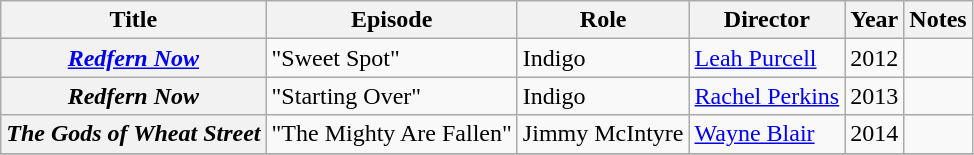<table class="wikitable plainrowheaders sortable">
<tr>
<th scope="col" class="unsortable">Title</th>
<th scope="col">Episode</th>
<th scope="col">Role</th>
<th scope="col">Director</th>
<th scope="col">Year</th>
<th scope="col" class="unsortable">Notes</th>
</tr>
<tr>
<th scope="row"><em><a href='#'>Redfern Now</a></em></th>
<td>"Sweet Spot"</td>
<td>Indigo</td>
<td><a href='#'>Leah Purcell</a></td>
<td>2012</td>
<td></td>
</tr>
<tr>
<th scope="row"><em>Redfern Now</em></th>
<td>"Starting Over"</td>
<td>Indigo</td>
<td><a href='#'>Rachel Perkins</a></td>
<td>2013</td>
<td></td>
</tr>
<tr>
<th scope="row"><em>The Gods of Wheat Street</em></th>
<td>"The Mighty Are Fallen"</td>
<td>Jimmy McIntyre</td>
<td><a href='#'>Wayne Blair</a></td>
<td>2014</td>
<td></td>
</tr>
<tr>
</tr>
</table>
